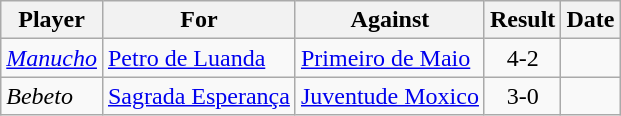<table class="wikitable sortable">
<tr>
<th>Player</th>
<th>For</th>
<th>Against</th>
<th style="text-align:center">Result</th>
<th>Date</th>
</tr>
<tr>
<td><em><a href='#'>Manucho</a></em></td>
<td><a href='#'>Petro de Luanda</a></td>
<td><a href='#'>Primeiro de Maio</a></td>
<td align=center>4-2 </td>
<td></td>
</tr>
<tr>
<td><em>Bebeto</em></td>
<td><a href='#'>Sagrada Esperança</a></td>
<td><a href='#'>Juventude Moxico</a></td>
<td align=center>3-0 </td>
<td></td>
</tr>
</table>
